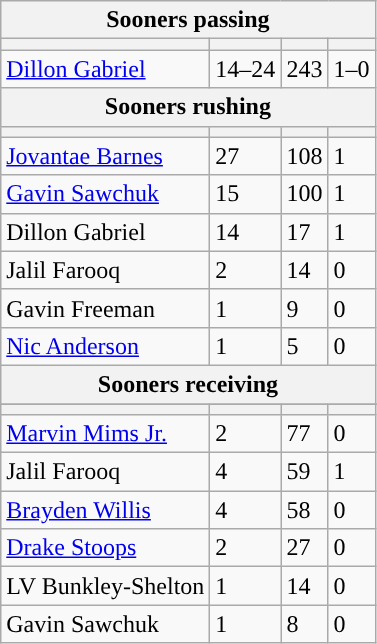<table class="wikitable plainrowheaders">
<tr>
<th colspan="6">Sooners passing</th>
</tr>
<tr>
<th scope="col"></th>
<th scope="col"></th>
<th scope="col"></th>
<th scope="col"></th>
</tr>
<tr>
<td><a href='#'>Dillon Gabriel</a></td>
<td>14–24</td>
<td>243</td>
<td>1–0</td>
</tr>
<tr>
<th colspan="6">Sooners rushing</th>
</tr>
<tr>
<th scope="col"></th>
<th scope="col"></th>
<th scope="col"></th>
<th scope="col"></th>
</tr>
<tr>
<td><a href='#'>Jovantae Barnes</a></td>
<td>27</td>
<td>108</td>
<td>1</td>
</tr>
<tr>
<td><a href='#'>Gavin Sawchuk</a></td>
<td>15</td>
<td>100</td>
<td>1</td>
</tr>
<tr>
<td>Dillon Gabriel</td>
<td>14</td>
<td>17</td>
<td>1</td>
</tr>
<tr>
<td>Jalil Farooq</td>
<td>2</td>
<td>14</td>
<td>0</td>
</tr>
<tr>
<td>Gavin Freeman</td>
<td>1</td>
<td>9</td>
<td>0</td>
</tr>
<tr>
<td><a href='#'>Nic Anderson</a></td>
<td>1</td>
<td>5</td>
<td>0</td>
</tr>
<tr>
<th colspan="6">Sooners receiving</th>
</tr>
<tr>
</tr>
<tr>
<th scope="col"></th>
<th scope="col"></th>
<th scope="col"></th>
<th scope="col"></th>
</tr>
<tr>
<td><a href='#'>Marvin Mims Jr.</a></td>
<td>2</td>
<td>77</td>
<td>0</td>
</tr>
<tr>
<td>Jalil Farooq</td>
<td>4</td>
<td>59</td>
<td>1</td>
</tr>
<tr>
<td><a href='#'>Brayden Willis</a></td>
<td>4</td>
<td>58</td>
<td>0</td>
</tr>
<tr>
<td><a href='#'>Drake Stoops</a></td>
<td>2</td>
<td>27</td>
<td>0</td>
</tr>
<tr>
<td>LV Bunkley-Shelton</td>
<td>1</td>
<td>14</td>
<td>0</td>
</tr>
<tr>
<td>Gavin Sawchuk</td>
<td>1</td>
<td>8</td>
<td>0</td>
</tr>
</table>
